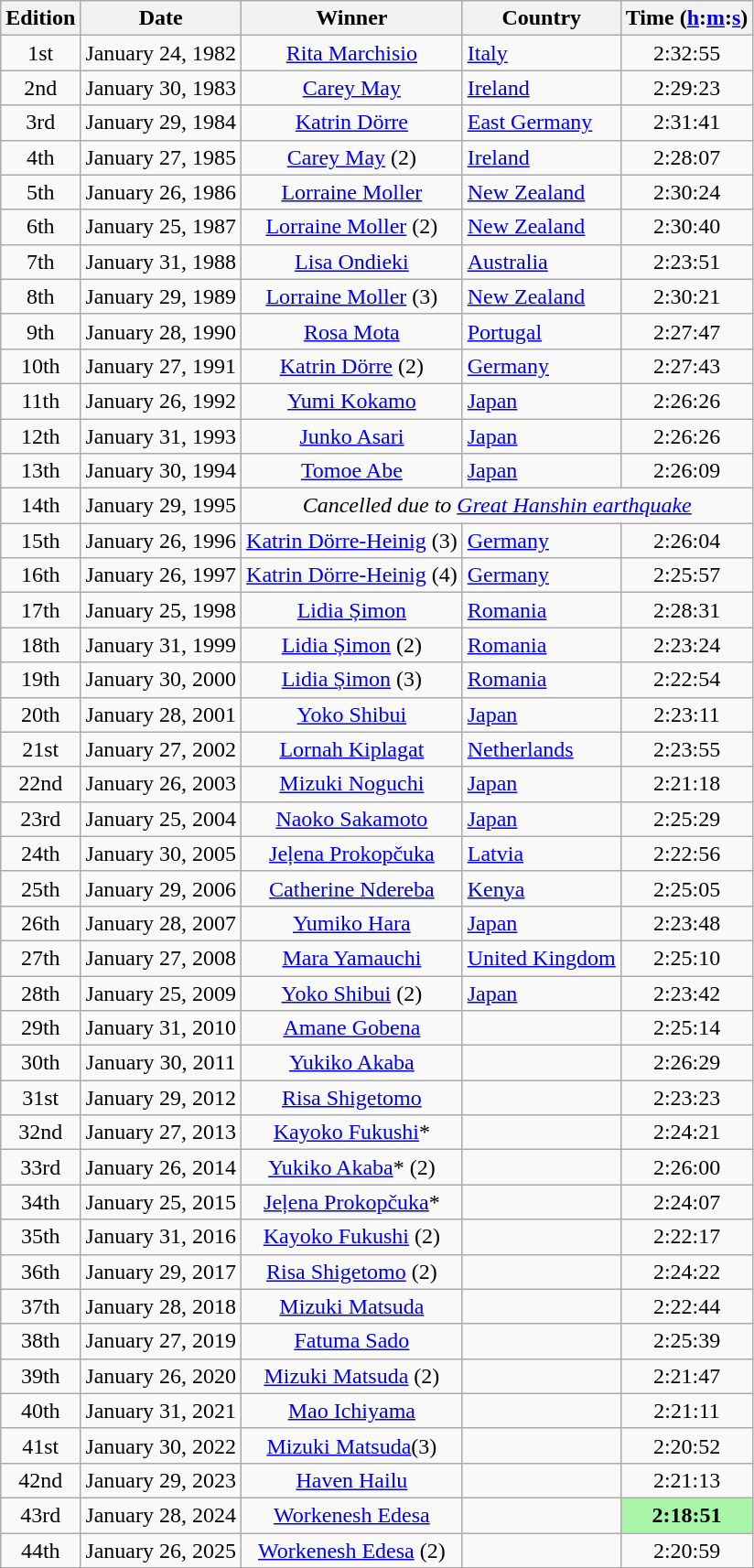<table class="wikitable sortable" style="text-align:center;">
<tr>
<th class="unsortable">Edition</th>
<th>Date</th>
<th>Winner</th>
<th>Country</th>
<th>Time (<a href='#'>h</a>:<a href='#'>m</a>:<a href='#'>s</a>)</th>
</tr>
<tr>
<td>1st</td>
<td>January 24, 1982</td>
<td><a href='#'>Rita Marchisio</a></td>
<td align=left> <a href='#'>Italy</a></td>
<td>2:32:55</td>
</tr>
<tr>
<td>2nd</td>
<td>January 30, 1983</td>
<td><a href='#'>Carey May</a></td>
<td align=left> <a href='#'>Ireland</a></td>
<td>2:29:23</td>
</tr>
<tr>
<td>3rd</td>
<td>January 29, 1984</td>
<td><a href='#'>Katrin Dörre</a></td>
<td align=left> <a href='#'>East Germany</a></td>
<td>2:31:41</td>
</tr>
<tr>
<td>4th</td>
<td>January 27, 1985</td>
<td><a href='#'>Carey May</a> (2)</td>
<td align=left> <a href='#'>Ireland</a></td>
<td>2:28:07</td>
</tr>
<tr>
<td>5th</td>
<td>January 26, 1986</td>
<td><a href='#'>Lorraine Moller</a></td>
<td align=left> <a href='#'>New Zealand</a></td>
<td>2:30:24</td>
</tr>
<tr>
<td>6th</td>
<td>January 25, 1987</td>
<td><a href='#'>Lorraine Moller</a> (2)</td>
<td align=left> <a href='#'>New Zealand</a></td>
<td>2:30:40</td>
</tr>
<tr>
<td>7th</td>
<td>January 31, 1988</td>
<td><a href='#'>Lisa Ondieki</a></td>
<td align=left> <a href='#'>Australia</a></td>
<td>2:23:51</td>
</tr>
<tr>
<td>8th</td>
<td>January 29, 1989</td>
<td><a href='#'>Lorraine Moller</a> (3)</td>
<td align=left> <a href='#'>New Zealand</a></td>
<td>2:30:21</td>
</tr>
<tr>
<td>9th</td>
<td>January 28, 1990</td>
<td><a href='#'>Rosa Mota</a></td>
<td align=left> <a href='#'>Portugal</a></td>
<td>2:27:47</td>
</tr>
<tr>
<td>10th</td>
<td>January 27, 1991</td>
<td><a href='#'>Katrin Dörre</a> (2)</td>
<td align=left> <a href='#'>Germany</a></td>
<td>2:27:43</td>
</tr>
<tr>
<td>11th</td>
<td>January 26, 1992</td>
<td><a href='#'>Yumi Kokamo</a></td>
<td align=left> <a href='#'>Japan</a></td>
<td>2:26:26</td>
</tr>
<tr>
<td>12th</td>
<td>January 31, 1993</td>
<td><a href='#'>Junko Asari</a></td>
<td align=left> <a href='#'>Japan</a></td>
<td>2:26:26</td>
</tr>
<tr>
<td>13th</td>
<td>January 30, 1994</td>
<td><a href='#'>Tomoe Abe</a></td>
<td align=left> <a href='#'>Japan</a></td>
<td>2:26:09</td>
</tr>
<tr>
<td>14th</td>
<td>January 29, 1995</td>
<td colspan=3><em>Cancelled due to <a href='#'>Great Hanshin earthquake</a></em></td>
</tr>
<tr>
<td>15th</td>
<td>January 26, 1996</td>
<td><a href='#'>Katrin Dörre-Heinig</a> (3)</td>
<td align=left> <a href='#'>Germany</a></td>
<td>2:26:04</td>
</tr>
<tr>
<td>16th</td>
<td>January 26, 1997</td>
<td><a href='#'>Katrin Dörre-Heinig</a> (4)</td>
<td align=left> <a href='#'>Germany</a></td>
<td>2:25:57</td>
</tr>
<tr>
<td>17th</td>
<td>January 25, 1998</td>
<td><a href='#'>Lidia Șimon</a></td>
<td align=left> <a href='#'>Romania</a></td>
<td>2:28:31</td>
</tr>
<tr>
<td>18th</td>
<td>January 31, 1999</td>
<td><a href='#'>Lidia Șimon</a> (2)</td>
<td align=left> <a href='#'>Romania</a></td>
<td>2:23:24</td>
</tr>
<tr>
<td>19th</td>
<td>January 30, 2000</td>
<td><a href='#'>Lidia Șimon</a> (3)</td>
<td align=left> <a href='#'>Romania</a></td>
<td>2:22:54</td>
</tr>
<tr>
<td>20th</td>
<td>January 28, 2001</td>
<td><a href='#'>Yoko Shibui</a></td>
<td align=left> <a href='#'>Japan</a></td>
<td>2:23:11</td>
</tr>
<tr>
<td>21st</td>
<td>January 27, 2002</td>
<td><a href='#'>Lornah Kiplagat</a></td>
<td align=left> <a href='#'>Netherlands</a></td>
<td>2:23:55</td>
</tr>
<tr>
<td>22nd</td>
<td>January 26, 2003</td>
<td><a href='#'>Mizuki Noguchi</a></td>
<td align=left> <a href='#'>Japan</a></td>
<td>2:21:18</td>
</tr>
<tr>
<td>23rd</td>
<td>January 25, 2004</td>
<td><a href='#'>Naoko Sakamoto</a></td>
<td align=left> <a href='#'>Japan</a></td>
<td>2:25:29</td>
</tr>
<tr>
<td>24th</td>
<td>January 30, 2005</td>
<td><a href='#'>Jeļena Prokopčuka</a></td>
<td align=left> <a href='#'>Latvia</a></td>
<td>2:22:56</td>
</tr>
<tr>
<td>25th</td>
<td>January 29, 2006</td>
<td><a href='#'>Catherine Ndereba</a></td>
<td align=left> <a href='#'>Kenya</a></td>
<td>2:25:05</td>
</tr>
<tr>
<td>26th</td>
<td>January 28, 2007</td>
<td><a href='#'>Yumiko Hara</a></td>
<td align=left> <a href='#'>Japan</a></td>
<td>2:23:48</td>
</tr>
<tr>
<td>27th</td>
<td>January 27, 2008</td>
<td><a href='#'>Mara Yamauchi</a></td>
<td align=left> <a href='#'>United Kingdom</a></td>
<td>2:25:10</td>
</tr>
<tr>
<td>28th</td>
<td>January 25, 2009</td>
<td><a href='#'>Yoko Shibui</a> (2)</td>
<td align=left> <a href='#'>Japan</a></td>
<td>2:23:42</td>
</tr>
<tr>
<td>29th</td>
<td>January 31, 2010</td>
<td><a href='#'>Amane Gobena</a></td>
<td align=left></td>
<td>2:25:14</td>
</tr>
<tr>
<td>30th</td>
<td>January 30, 2011</td>
<td><a href='#'>Yukiko Akaba</a></td>
<td align=left></td>
<td>2:26:29</td>
</tr>
<tr>
<td>31st</td>
<td>January 29, 2012</td>
<td><a href='#'>Risa Shigetomo</a></td>
<td align=left></td>
<td>2:23:23</td>
</tr>
<tr>
<td>32nd</td>
<td>January 27, 2013</td>
<td><a href='#'>Kayoko Fukushi</a>*</td>
<td align=left></td>
<td>2:24:21</td>
</tr>
<tr>
<td>33rd</td>
<td>January 26, 2014</td>
<td><a href='#'>Yukiko Akaba</a>* (2)</td>
<td align=left></td>
<td>2:26:00</td>
</tr>
<tr>
<td>34th</td>
<td>January 25, 2015</td>
<td><a href='#'>Jeļena Prokopčuka</a>*</td>
<td align=left></td>
<td>2:24:07</td>
</tr>
<tr>
<td>35th</td>
<td>January 31, 2016</td>
<td><a href='#'>Kayoko Fukushi</a> (2)</td>
<td align=left></td>
<td>2:22:17</td>
</tr>
<tr>
<td>36th</td>
<td>January 29, 2017</td>
<td><a href='#'>Risa Shigetomo</a> (2)</td>
<td align=left></td>
<td>2:24:22</td>
</tr>
<tr>
<td>37th</td>
<td>January 28, 2018</td>
<td><a href='#'>Mizuki Matsuda</a></td>
<td align=left></td>
<td>2:22:44</td>
</tr>
<tr>
<td>38th</td>
<td>January 27, 2019</td>
<td><a href='#'>Fatuma Sado</a></td>
<td align=left></td>
<td>2:25:39</td>
</tr>
<tr>
<td>39th</td>
<td>January 26, 2020</td>
<td><a href='#'>Mizuki Matsuda</a> (2)</td>
<td align=left></td>
<td>2:21:47</td>
</tr>
<tr>
<td>40th</td>
<td>January 31, 2021</td>
<td><a href='#'>Mao Ichiyama</a></td>
<td align=left></td>
<td>2:21:11</td>
</tr>
<tr>
<td>41st</td>
<td>January 30, 2022</td>
<td><a href='#'>Mizuki Matsuda</a>(3)</td>
<td align=left></td>
<td>2:20:52</td>
</tr>
<tr>
<td>42nd</td>
<td>January 29, 2023</td>
<td><a href='#'>Haven Hailu</a></td>
<td align=left></td>
<td>2:21:13</td>
</tr>
<tr>
<td>43rd</td>
<td>January 28, 2024</td>
<td><a href='#'>Workenesh Edesa</a></td>
<td align=left></td>
<td bgcolor=#A9F5A9 align="center"><strong>2:18:51</strong></td>
</tr>
<tr>
<td>44th</td>
<td>January 26, 2025</td>
<td><a href='#'>Workenesh Edesa</a> (2)</td>
<td align=left></td>
<td>2:20:59</td>
</tr>
</table>
